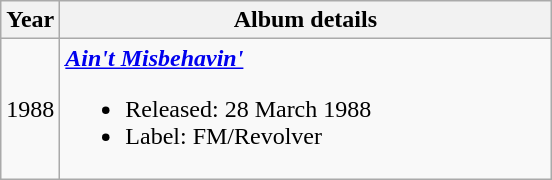<table class="wikitable">
<tr>
<th>Year</th>
<th style="width:20em">Album details</th>
</tr>
<tr>
<td>1988</td>
<td><strong><em><a href='#'>Ain't Misbehavin'</a></em></strong><br><ul><li>Released: 28 March 1988</li><li>Label: FM/Revolver</li></ul></td>
</tr>
</table>
